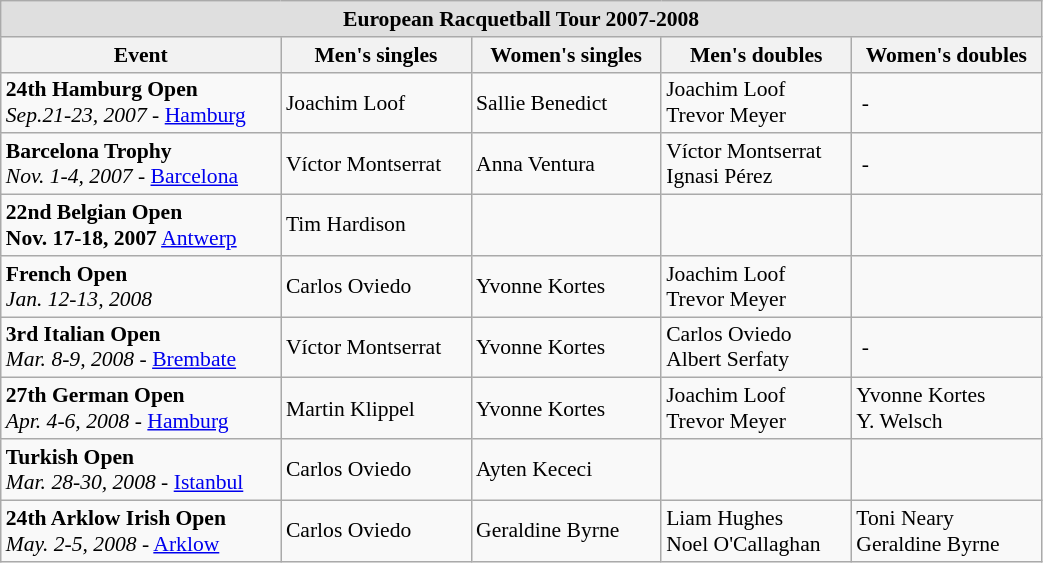<table class="wikitable" style="font-size: 90%;">
<tr align=left style="background:#dfdfdf;">
<td colspan=6 align="center"><strong>European Racquetball Tour 2007-2008</strong></td>
</tr>
<tr>
<th width=180>Event</th>
<th width=120>Men's singles</th>
<th width=120>Women's singles</th>
<th width=120>Men's doubles</th>
<th width=120>Women's doubles</th>
</tr>
<tr>
<td> <strong>24th Hamburg Open</strong> <br> <em>Sep.21-23, 2007</em> - <a href='#'>Hamburg</a></td>
<td> Joachim Loof</td>
<td> Sallie Benedict</td>
<td> Joachim Loof <br> Trevor Meyer</td>
<td> -</td>
</tr>
<tr>
<td> <strong>Barcelona Trophy</strong> <br> <em>Nov. 1-4, 2007</em> - <a href='#'>Barcelona</a></td>
<td> Víctor Montserrat</td>
<td> Anna Ventura</td>
<td> Víctor Montserrat<br> Ignasi Pérez</td>
<td> -</td>
</tr>
<tr>
<td> <strong>22nd Belgian Open</strong> <br>  <strong>Nov. 17-18, 2007</strong> <a href='#'>Antwerp</a></td>
<td> Tim Hardison</td>
<td></td>
<td></td>
<td></td>
</tr>
<tr>
<td> <strong>French Open</strong> <br> <em>Jan. 12-13, 2008</em></td>
<td> Carlos Oviedo</td>
<td> Yvonne Kortes</td>
<td> Joachim Loof <br> Trevor Meyer</td>
<td></td>
</tr>
<tr>
<td> <strong>3rd Italian Open</strong> <br> <em>Mar. 8-9, 2008</em> - <a href='#'>Brembate</a></td>
<td> Víctor Montserrat</td>
<td> Yvonne Kortes</td>
<td> Carlos Oviedo<br> Albert Serfaty</td>
<td> -</td>
</tr>
<tr>
<td> <strong>27th German Open</strong> <br> <em>Apr. 4-6, 2008</em> - <a href='#'>Hamburg</a></td>
<td> Martin Klippel</td>
<td> Yvonne Kortes</td>
<td> Joachim Loof <br> Trevor Meyer</td>
<td> Yvonne Kortes<br> Y. Welsch</td>
</tr>
<tr>
<td> <strong>Turkish Open</strong> <br> <em>Mar. 28-30, 2008</em> - <a href='#'>Istanbul</a></td>
<td> Carlos Oviedo</td>
<td> Ayten Kececi</td>
<td></td>
<td></td>
</tr>
<tr>
<td> <strong>24th Arklow Irish Open</strong> <br> <em>May. 2-5, 2008</em> - <a href='#'>Arklow</a>  </td>
<td> Carlos Oviedo</td>
<td> Geraldine Byrne</td>
<td> Liam Hughes <br> Noel O'Callaghan</td>
<td> Toni Neary <br> Geraldine Byrne</td>
</tr>
</table>
